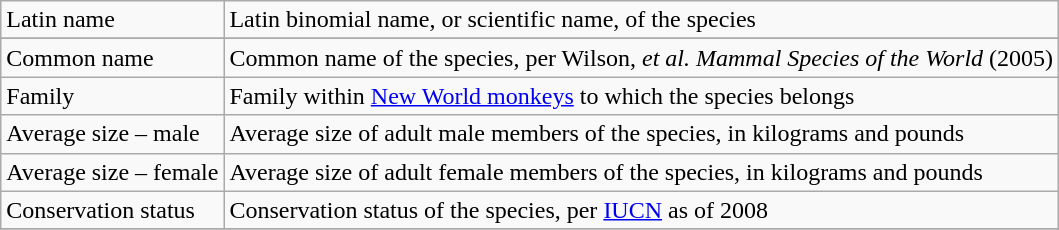<table class="wikitable">
<tr>
<td>Latin name</td>
<td>Latin binomial name, or scientific name, of the species</td>
</tr>
<tr>
</tr>
<tr>
<td>Common name</td>
<td>Common name of the species, per Wilson, <em>et al.</em> <em>Mammal Species of the World</em> (2005)</td>
</tr>
<tr>
<td>Family</td>
<td>Family within <a href='#'>New World monkeys</a> to which the species belongs</td>
</tr>
<tr>
<td>Average size – male</td>
<td>Average size of adult male members of the species, in kilograms and pounds</td>
</tr>
<tr>
<td>Average size – female</td>
<td>Average size of adult female members of the species, in kilograms and pounds</td>
</tr>
<tr>
<td>Conservation status</td>
<td>Conservation status of the species, per <a href='#'>IUCN</a> as of 2008</td>
</tr>
<tr>
</tr>
</table>
